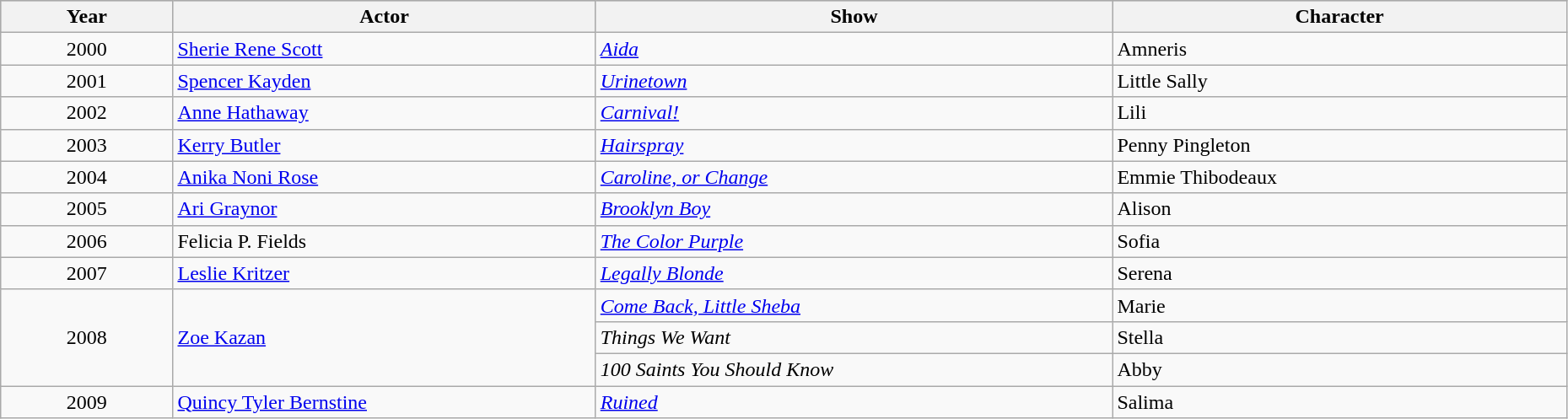<table class="wikitable" style="width:98%;">
<tr style="background:#bebebe;">
<th style="width:11%;">Year</th>
<th style="width:27%;">Actor</th>
<th style="width:33%;">Show</th>
<th style="width:29%;">Character</th>
</tr>
<tr>
<td align="center">2000</td>
<td><a href='#'>Sherie Rene Scott</a></td>
<td><em><a href='#'>Aida</a></em></td>
<td>Amneris</td>
</tr>
<tr>
<td align="center">2001</td>
<td><a href='#'>Spencer Kayden</a></td>
<td><em><a href='#'>Urinetown</a></em></td>
<td>Little Sally</td>
</tr>
<tr>
<td align="center">2002</td>
<td><a href='#'>Anne Hathaway</a></td>
<td><em><a href='#'>Carnival!</a></em></td>
<td>Lili</td>
</tr>
<tr>
<td align="center">2003</td>
<td><a href='#'>Kerry Butler</a></td>
<td><em><a href='#'>Hairspray</a></em></td>
<td>Penny Pingleton</td>
</tr>
<tr>
<td align="center">2004</td>
<td><a href='#'>Anika Noni Rose</a></td>
<td><em><a href='#'>Caroline, or Change</a></em></td>
<td>Emmie Thibodeaux</td>
</tr>
<tr>
<td align="center">2005</td>
<td><a href='#'>Ari Graynor</a></td>
<td><em><a href='#'>Brooklyn Boy</a></em></td>
<td>Alison</td>
</tr>
<tr>
<td align="center">2006</td>
<td>Felicia P. Fields</td>
<td><em><a href='#'>The Color Purple</a></em></td>
<td>Sofia</td>
</tr>
<tr>
<td align="center">2007</td>
<td><a href='#'>Leslie Kritzer</a></td>
<td><em><a href='#'>Legally Blonde</a></em></td>
<td>Serena</td>
</tr>
<tr>
<td rowspan="3" align="center">2008</td>
<td rowspan="3"><a href='#'>Zoe Kazan</a></td>
<td><em><a href='#'>Come Back, Little Sheba</a></em></td>
<td>Marie</td>
</tr>
<tr>
<td><em>Things We Want</em></td>
<td>Stella</td>
</tr>
<tr>
<td><em>100 Saints You Should Know</em></td>
<td>Abby</td>
</tr>
<tr>
<td align="center">2009</td>
<td><a href='#'>Quincy Tyler Bernstine</a></td>
<td><em><a href='#'>Ruined</a></em></td>
<td>Salima</td>
</tr>
</table>
